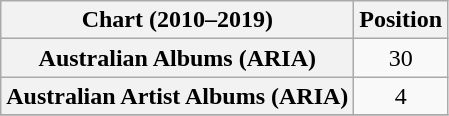<table class="wikitable plainrowheaders" style="text-align:center">
<tr>
<th scope="col">Chart (2010–2019)</th>
<th scope="col">Position</th>
</tr>
<tr>
<th scope="row">Australian Albums (ARIA)</th>
<td>30</td>
</tr>
<tr>
<th scope="row">Australian Artist Albums (ARIA)</th>
<td>4</td>
</tr>
<tr>
</tr>
</table>
